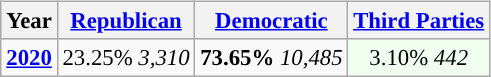<table class="wikitable" style="float:right; font-size:95%;">
<tr bgcolor="lightgrey">
<th>Year</th>
<th><a href='#'>Republican</a></th>
<th><a href='#'>Democratic</a></th>
<th><a href='#'>Third Parties</a></th>
</tr>
<tr>
<td style="text-align:center; "><strong><a href='#'>2020</a></strong></td>
<td style="text-align:center; ">23.25% <em>3,310</em></td>
<td style="text-align:center; "><strong>73.65%</strong> <em>10,485</em></td>
<td style="text-align:center; background:honeyDew;">3.10% <em>442</em></td>
</tr>
</table>
